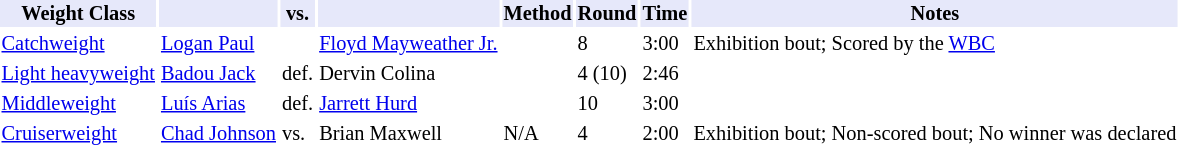<table class="toccolours" style="font-size: 85%;">
<tr>
<th style="background:#e6e8fa; color:#000; text-align:center;">Weight Class</th>
<th style="background:#e6e8fa; color:#000; text-align:center;"></th>
<th style="background:#e6e8fa; color:#000; text-align:center;">vs.</th>
<th style="background:#e6e8fa; color:#000; text-align:center;"></th>
<th style="background:#e6e8fa; color:#000; text-align:center;">Method</th>
<th style="background:#e6e8fa; color:#000; text-align:center;">Round</th>
<th style="background:#e6e8fa; color:#000; text-align:center;">Time</th>
<th style="background:#e6e8fa; color:#000; text-align:center;">Notes</th>
</tr>
<tr>
<td><a href='#'>Catchweight</a></td>
<td> <a href='#'>Logan Paul</a></td>
<td></td>
<td> <a href='#'>Floyd Mayweather Jr.</a></td>
<td></td>
<td>8</td>
<td>3:00</td>
<td>Exhibition bout; Scored by the <a href='#'>WBC</a></td>
</tr>
<tr>
<td><a href='#'>Light heavyweight</a></td>
<td> <a href='#'>Badou Jack</a></td>
<td>def.</td>
<td> Dervin Colina</td>
<td></td>
<td>4 (10)</td>
<td>2:46</td>
<td></td>
</tr>
<tr>
<td><a href='#'>Middleweight</a></td>
<td> <a href='#'>Luís Arias</a></td>
<td>def.</td>
<td> <a href='#'>Jarrett Hurd</a></td>
<td></td>
<td>10</td>
<td>3:00</td>
<td></td>
</tr>
<tr>
<td><a href='#'>Cruiserweight</a></td>
<td> <a href='#'>Chad Johnson</a></td>
<td>vs.</td>
<td> Brian Maxwell</td>
<td>N/A</td>
<td>4</td>
<td>2:00</td>
<td>Exhibition bout; Non-scored bout; No winner was declared</td>
</tr>
</table>
